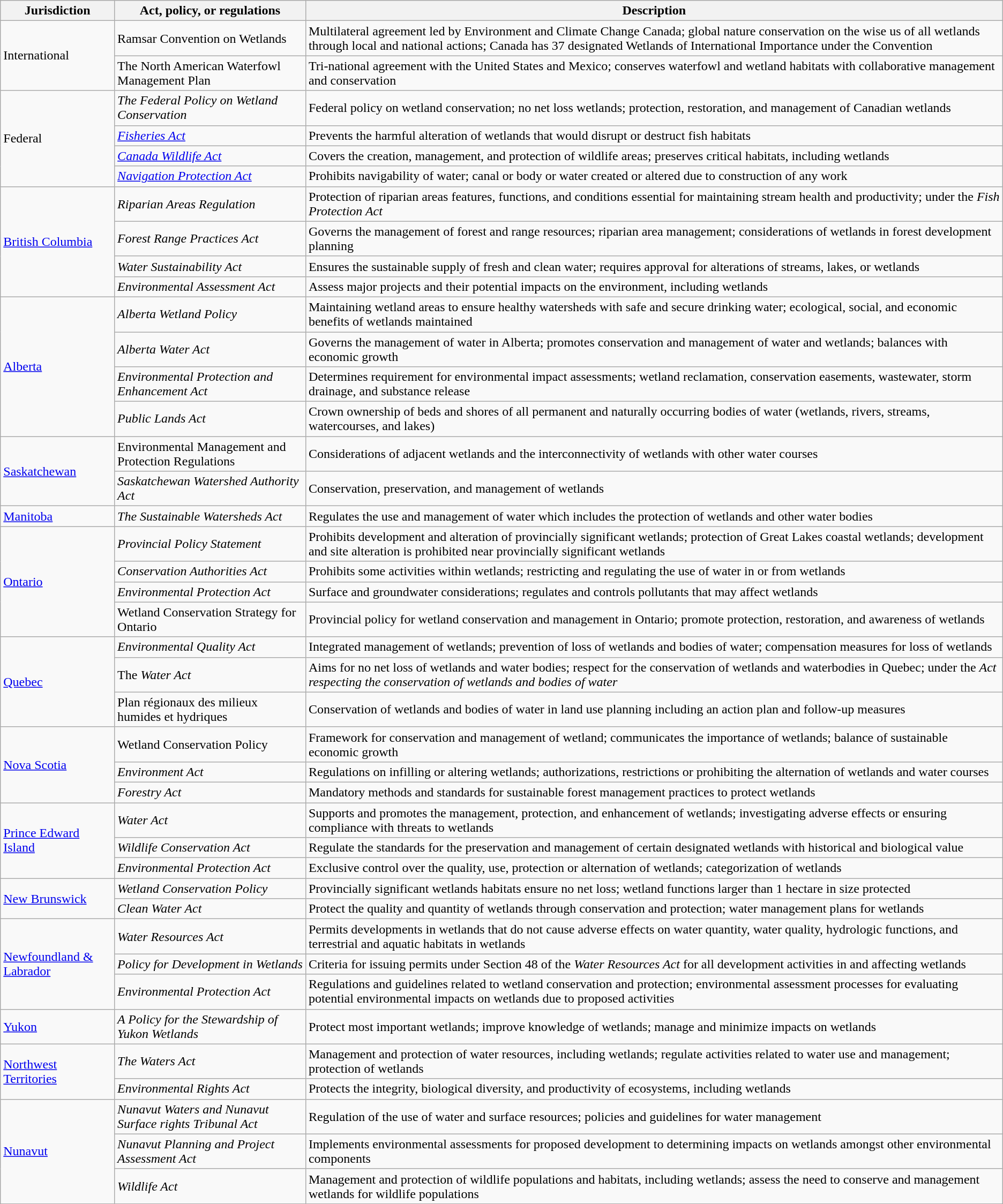<table class="wikitable">
<tr>
<th>Jurisdiction</th>
<th>Act, policy, or regulations</th>
<th>Description</th>
</tr>
<tr>
<td rowspan="2">International</td>
<td>Ramsar Convention on Wetlands</td>
<td>Multilateral agreement led by Environment and Climate Change Canada; global nature conservation on the wise us of all wetlands through local and national actions; Canada has 37 designated Wetlands of International Importance under the Convention</td>
</tr>
<tr>
<td>The North American Waterfowl Management Plan</td>
<td>Tri-national agreement with the United States and Mexico; conserves waterfowl and wetland habitats with collaborative management and conservation</td>
</tr>
<tr>
<td rowspan="4">Federal</td>
<td><em>The Federal Policy on Wetland Conservation</em></td>
<td>Federal policy on wetland conservation; no net loss wetlands; protection, restoration, and management of Canadian wetlands</td>
</tr>
<tr>
<td><em><a href='#'>Fisheries Act</a></em></td>
<td>Prevents the harmful alteration of wetlands that would disrupt or destruct fish habitats</td>
</tr>
<tr>
<td><em><a href='#'>Canada Wildlife Act</a></em></td>
<td>Covers the creation, management, and protection of wildlife areas; preserves critical habitats, including wetlands</td>
</tr>
<tr>
<td><em><a href='#'>Navigation Protection Act</a></em></td>
<td>Prohibits navigability of water; canal or body or water created or altered due to construction of any work</td>
</tr>
<tr>
<td rowspan="4"><a href='#'>British Columbia</a></td>
<td><em>Riparian Areas Regulation</em></td>
<td>Protection of riparian areas features, functions, and conditions essential for maintaining stream health and productivity; under the <em>Fish Protection Act</em> </td>
</tr>
<tr>
<td><em>Forest Range Practices Act</em></td>
<td>Governs the management of forest and range resources; riparian area management; considerations of wetlands in forest development planning</td>
</tr>
<tr>
<td><em>Water Sustainability Act</em></td>
<td>Ensures the sustainable supply of fresh and clean water; requires approval for alterations of streams, lakes, or wetlands</td>
</tr>
<tr>
<td><em>Environmental Assessment Act</em></td>
<td>Assess major projects and their potential impacts on the environment, including wetlands</td>
</tr>
<tr>
<td rowspan="4"><a href='#'>Alberta</a></td>
<td><em>Alberta Wetland Policy</em></td>
<td>Maintaining wetland areas to ensure healthy watersheds with safe and secure drinking water; ecological, social, and economic benefits of wetlands maintained</td>
</tr>
<tr>
<td><em>Alberta Water Act</em></td>
<td>Governs the management of water in Alberta; promotes conservation and management of water and wetlands; balances with economic growth</td>
</tr>
<tr>
<td><em>Environmental Protection and Enhancement Act</em></td>
<td>Determines requirement for environmental impact assessments; wetland reclamation, conservation easements, wastewater, storm drainage, and substance release</td>
</tr>
<tr>
<td><em>Public Lands Act</em></td>
<td>Crown ownership of beds and shores of all permanent and naturally occurring bodies of water (wetlands, rivers, streams, watercourses, and lakes)</td>
</tr>
<tr>
<td rowspan="2"><a href='#'>Saskatchewan</a></td>
<td>Environmental Management and Protection Regulations</td>
<td>Considerations of adjacent wetlands and the interconnectivity of wetlands with other water courses</td>
</tr>
<tr>
<td><em>Saskatchewan Watershed Authority Act</em></td>
<td>Conservation, preservation, and management of wetlands</td>
</tr>
<tr>
<td><a href='#'>Manitoba</a></td>
<td><em>The Sustainable Watersheds Act</em></td>
<td>Regulates the use and management of water which includes the protection of wetlands and other water bodies</td>
</tr>
<tr>
<td rowspan="4"><a href='#'>Ontario</a></td>
<td><em>Provincial Policy Statement</em></td>
<td>Prohibits development and alteration of provincially significant wetlands; protection of Great Lakes coastal wetlands; development and site alteration is prohibited near provincially significant wetlands</td>
</tr>
<tr>
<td><em>Conservation Authorities Act</em></td>
<td>Prohibits some activities within wetlands; restricting and regulating the use of water in or from wetlands</td>
</tr>
<tr>
<td><em>Environmental Protection Act</em></td>
<td>Surface and groundwater considerations; regulates and controls pollutants that may affect wetlands</td>
</tr>
<tr>
<td>Wetland Conservation Strategy for Ontario</td>
<td>Provincial policy for wetland conservation and management in Ontario; promote protection, restoration, and awareness of wetlands</td>
</tr>
<tr>
<td rowspan="3"><a href='#'>Quebec</a></td>
<td><em>Environmental Quality Act</em></td>
<td>Integrated management of wetlands; prevention of loss of wetlands and bodies of water; compensation measures for loss of wetlands</td>
</tr>
<tr>
<td>The <em>Water Act</em></td>
<td>Aims for no net loss of wetlands and water bodies; respect for the conservation of wetlands and waterbodies in Quebec; under the <em>Act respecting the conservation of wetlands and bodies of water</em> </td>
</tr>
<tr>
<td>Plan régionaux des milieux humides et hydriques</td>
<td>Conservation of wetlands and bodies of water in land use planning including an action plan and follow-up measures</td>
</tr>
<tr>
<td rowspan="3"><a href='#'>Nova Scotia</a></td>
<td>Wetland Conservation Policy</td>
<td>Framework for conservation and management of wetland; communicates the importance of wetlands; balance of sustainable economic growth</td>
</tr>
<tr>
<td><em>Environment Act</em></td>
<td>Regulations on infilling or altering wetlands; authorizations, restrictions or prohibiting the alternation of wetlands and water courses</td>
</tr>
<tr>
<td><em>Forestry Act</em></td>
<td>Mandatory methods and standards for sustainable forest management practices to protect wetlands</td>
</tr>
<tr>
<td rowspan="3"><a href='#'>Prince Edward Island</a></td>
<td><em>Water Act</em></td>
<td>Supports and promotes the management, protection, and enhancement of wetlands; investigating adverse effects or ensuring compliance with threats to wetlands</td>
</tr>
<tr>
<td><em>Wildlife Conservation Act</em></td>
<td>Regulate the standards for the preservation and management of certain designated wetlands with historical and biological value</td>
</tr>
<tr>
<td><em>Environmental Protection Act</em></td>
<td>Exclusive control over the quality, use, protection or alternation of wetlands; categorization of wetlands</td>
</tr>
<tr>
<td rowspan="2"><a href='#'>New Brunswick</a></td>
<td><em>Wetland Conservation Policy</em></td>
<td>Provincially significant wetlands habitats ensure no net loss; wetland functions larger than 1 hectare in size protected</td>
</tr>
<tr>
<td><em>Clean Water Act</em></td>
<td>Protect the quality and quantity of wetlands through conservation and protection; water management plans for wetlands</td>
</tr>
<tr>
<td rowspan="3"><a href='#'>Newfoundland & Labrador</a></td>
<td><em>Water Resources Act</em></td>
<td>Permits developments in wetlands that do not cause adverse effects on water quantity, water quality, hydrologic functions, and terrestrial and aquatic habitats in wetlands</td>
</tr>
<tr>
<td><em>Policy for Development in Wetlands</em></td>
<td>Criteria for issuing permits under Section 48 of the <em>Water Resources Act</em> for all development activities in and affecting wetlands</td>
</tr>
<tr>
<td><em>Environmental Protection Act</em></td>
<td>Regulations and guidelines related to wetland conservation and protection; environmental assessment processes for evaluating potential environmental impacts on wetlands due to proposed activities</td>
</tr>
<tr>
<td><a href='#'>Yukon</a></td>
<td><em>A Policy for the Stewardship of Yukon Wetlands</em></td>
<td>Protect most important wetlands; improve knowledge of wetlands; manage and minimize impacts on wetlands</td>
</tr>
<tr>
<td rowspan="2"><a href='#'>Northwest Territories</a></td>
<td><em>The Waters Act</em></td>
<td>Management and protection of water resources, including wetlands; regulate activities related to water use and management; protection of wetlands</td>
</tr>
<tr>
<td><em>Environmental Rights Act</em></td>
<td>Protects the integrity, biological diversity, and productivity of ecosystems, including wetlands</td>
</tr>
<tr>
<td rowspan="3"><a href='#'>Nunavut</a></td>
<td><em>Nunavut Waters and Nunavut Surface rights Tribunal Act</em></td>
<td>Regulation of the use of water and surface resources; policies and guidelines for water management</td>
</tr>
<tr>
<td><em>Nunavut Planning and Project Assessment Act</em></td>
<td>Implements environmental assessments for proposed development to determining impacts on wetlands amongst other environmental components</td>
</tr>
<tr>
<td><em>Wildlife Act</em></td>
<td>Management and protection of wildlife populations and habitats, including wetlands; assess the need to conserve and management wetlands for wildlife populations</td>
</tr>
</table>
